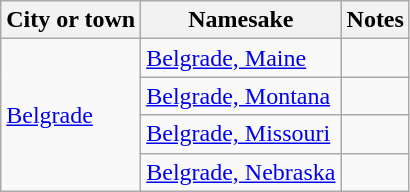<table class="wikitable">
<tr>
<th>City or town</th>
<th>Namesake</th>
<th>Notes</th>
</tr>
<tr>
<td rowspan="4"><a href='#'>Belgrade</a></td>
<td><a href='#'>Belgrade, Maine</a></td>
<td></td>
</tr>
<tr>
<td><a href='#'>Belgrade, Montana</a></td>
<td></td>
</tr>
<tr>
<td><a href='#'>Belgrade, Missouri</a></td>
<td></td>
</tr>
<tr>
<td><a href='#'>Belgrade, Nebraska</a></td>
<td></td>
</tr>
</table>
